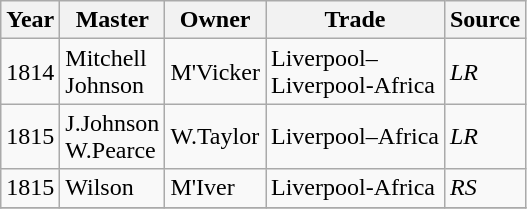<table class=" wikitable">
<tr>
<th>Year</th>
<th>Master</th>
<th>Owner</th>
<th>Trade</th>
<th>Source</th>
</tr>
<tr>
<td>1814</td>
<td>Mitchell<br>Johnson</td>
<td>M'Vicker</td>
<td>Liverpool–<br>Liverpool-Africa</td>
<td><em>LR</em></td>
</tr>
<tr>
<td>1815</td>
<td>J.Johnson<br>W.Pearce</td>
<td>W.Taylor</td>
<td>Liverpool–Africa</td>
<td><em>LR</em></td>
</tr>
<tr>
<td>1815</td>
<td>Wilson</td>
<td>M'Iver</td>
<td>Liverpool-Africa</td>
<td><em>RS</em></td>
</tr>
<tr>
</tr>
</table>
